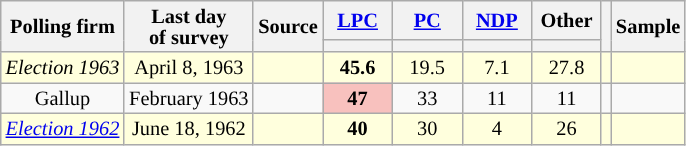<table class="wikitable sortable" style="text-align:center;font-size:85%;line-height:14px;" align="center">
<tr>
<th rowspan="2">Polling firm</th>
<th rowspan="2">Last day <br>of survey</th>
<th rowspan="2">Source</th>
<th class="unsortable" style="width:40px;"><a href='#'>LPC</a></th>
<th class="unsortable" style="width:40px;"><a href='#'>PC</a></th>
<th class="unsortable" style="width:40px;"><a href='#'>NDP</a></th>
<th class="unsortable" style="width:40px;">Other</th>
<th rowspan="2"></th>
<th rowspan="2">Sample</th>
</tr>
<tr style="line-height:5px;">
<th style="background:"></th>
<th style="background:"></th>
<th style="background:"></th>
<th style="background:"></th>
</tr>
<tr>
<td style="background:#ffd;"><em>Election 1963</em></td>
<td style="background:#ffd;">April 8, 1963</td>
<td style="background:#ffd;"></td>
<td style="background:#ffd;"><strong>45.6</strong></td>
<td style="background:#ffd;">19.5</td>
<td style="background:#ffd;">7.1</td>
<td style="background:#ffd;">27.8</td>
<td style="background:#ffd;"></td>
<td style="background:#ffd;"></td>
</tr>
<tr>
<td>Gallup</td>
<td>February 1963</td>
<td></td>
<td style='background:#F8C1BE'><strong>47</strong></td>
<td>33</td>
<td>11</td>
<td>11</td>
<td></td>
<td></td>
</tr>
<tr>
<td style="background:#ffd;"><em><a href='#'>Election 1962</a></em></td>
<td style="background:#ffd;">June 18, 1962</td>
<td style="background:#ffd;"></td>
<td style="background:#ffd;"><strong>40</strong></td>
<td style="background:#ffd;">30</td>
<td style="background:#ffd;">4</td>
<td style="background:#ffd;">26</td>
<td style="background:#ffd;"></td>
<td style="background:#ffd;"></td>
</tr>
</table>
